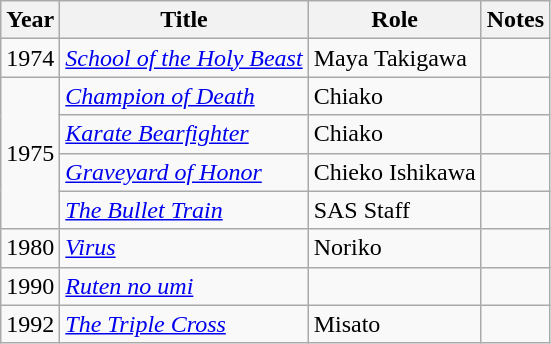<table class="wikitable sortable">
<tr>
<th>Year</th>
<th>Title</th>
<th>Role</th>
<th class="unsortable">Notes</th>
</tr>
<tr>
<td>1974</td>
<td><em><a href='#'>School of the Holy Beast</a></em></td>
<td>Maya Takigawa</td>
<td></td>
</tr>
<tr>
<td rowspan=4>1975</td>
<td><em><a href='#'>Champion of Death</a></em></td>
<td>Chiako</td>
<td></td>
</tr>
<tr>
<td><em><a href='#'>Karate Bearfighter </a></em></td>
<td>Chiako</td>
<td></td>
</tr>
<tr>
<td><em><a href='#'>Graveyard of Honor</a></em></td>
<td>Chieko Ishikawa</td>
<td></td>
</tr>
<tr>
<td><em><a href='#'>The Bullet Train</a></em></td>
<td>SAS Staff</td>
<td></td>
</tr>
<tr>
<td>1980</td>
<td><em><a href='#'>Virus</a></em></td>
<td>Noriko</td>
<td></td>
</tr>
<tr>
<td>1990</td>
<td><em><a href='#'>Ruten no umi</a></em></td>
<td></td>
<td></td>
</tr>
<tr>
<td>1992</td>
<td><em><a href='#'>The Triple Cross</a></em></td>
<td>Misato</td>
<td></td>
</tr>
</table>
